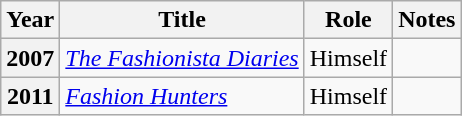<table class="wikitable plainrowheaders sortable">
<tr>
<th scope="col">Year</th>
<th scope="col">Title</th>
<th scope="col">Role</th>
<th scope="col" class="unsortable">Notes</th>
</tr>
<tr>
<th scope="row">2007</th>
<td><em><a href='#'>The Fashionista Diaries</a></em></td>
<td>Himself</td>
<td></td>
</tr>
<tr>
<th scope="row">2011</th>
<td><em><a href='#'>Fashion Hunters</a></em></td>
<td>Himself</td>
<td></td>
</tr>
</table>
